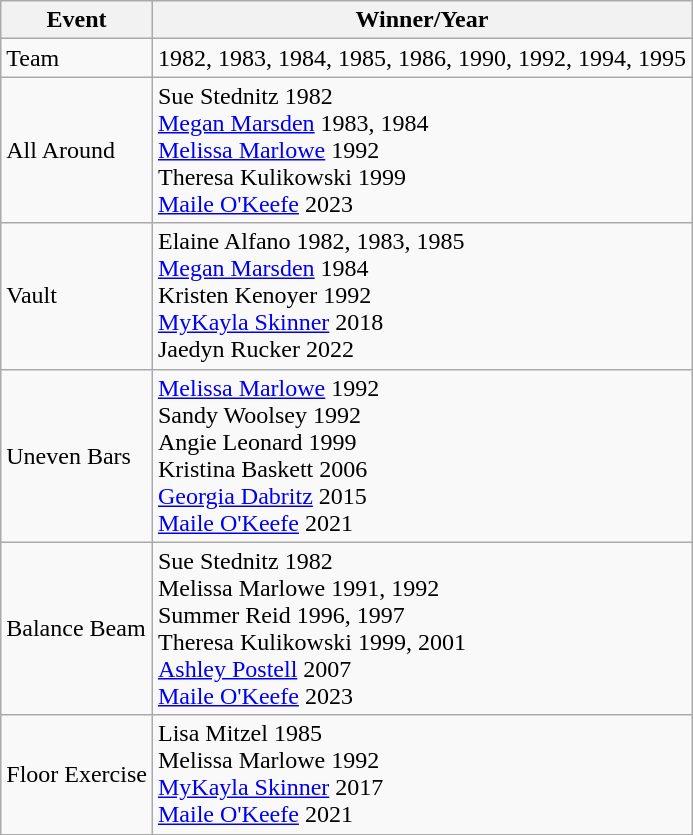<table class="wikitable">
<tr>
<th>Event</th>
<th>Winner/Year</th>
</tr>
<tr>
<td>Team</td>
<td>1982, 1983, 1984, 1985, 1986, 1990, 1992, 1994, 1995</td>
</tr>
<tr>
<td>All Around</td>
<td>Sue Stednitz 1982<br><a href='#'>Megan Marsden</a> 1983, 1984<br><a href='#'>Melissa Marlowe</a> 1992<br> Theresa Kulikowski 1999<br><a href='#'>Maile O'Keefe</a> 2023</td>
</tr>
<tr>
<td>Vault</td>
<td>Elaine Alfano 1982, 1983, 1985<br><a href='#'>Megan Marsden</a> 1984<br>Kristen Kenoyer 1992<br><a href='#'>MyKayla Skinner</a> 2018<br>Jaedyn Rucker 2022</td>
</tr>
<tr>
<td>Uneven Bars</td>
<td><a href='#'>Melissa Marlowe</a> 1992<br>Sandy Woolsey 1992<br>Angie Leonard 1999<br>Kristina Baskett 2006<br><a href='#'>Georgia Dabritz</a> 2015<br><a href='#'>Maile O'Keefe</a> 2021</td>
</tr>
<tr>
<td>Balance Beam</td>
<td>Sue Stednitz 1982<br>Melissa Marlowe 1991, 1992<br>Summer Reid 1996, 1997<br>Theresa Kulikowski 1999, 2001<br><a href='#'>Ashley Postell</a> 2007<br><a href='#'>Maile O'Keefe</a> 2023</td>
</tr>
<tr>
<td>Floor Exercise</td>
<td>Lisa Mitzel 1985<br>Melissa Marlowe 1992<br><a href='#'>MyKayla Skinner</a> 2017<br><a href='#'>Maile O'Keefe</a> 2021</td>
</tr>
</table>
